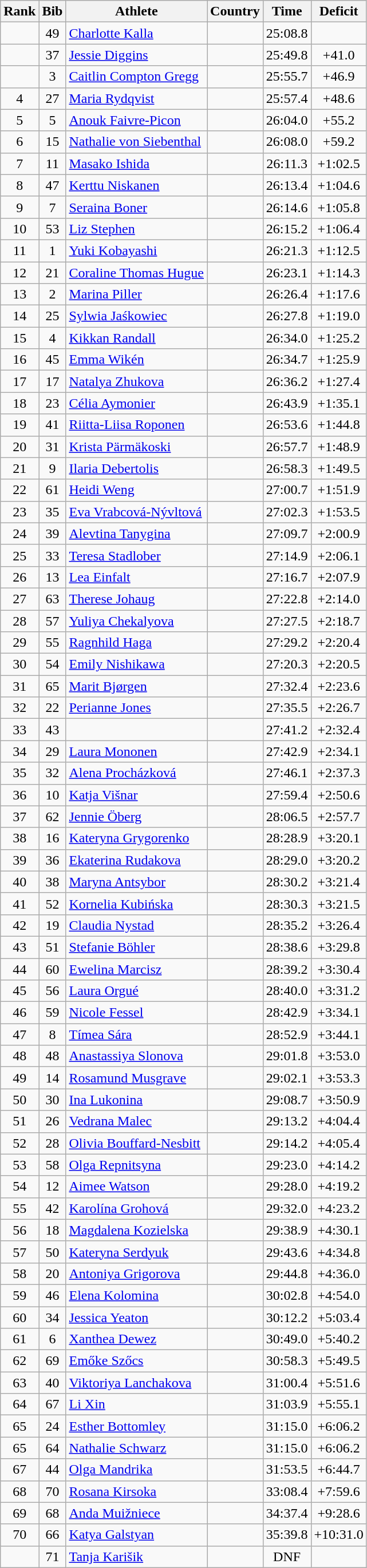<table class="wikitable sortable" style="text-align:center">
<tr>
<th>Rank</th>
<th>Bib</th>
<th>Athlete</th>
<th>Country</th>
<th>Time</th>
<th>Deficit</th>
</tr>
<tr>
<td></td>
<td>49</td>
<td align=left><a href='#'>Charlotte Kalla</a></td>
<td align=left></td>
<td>25:08.8</td>
<td></td>
</tr>
<tr>
<td></td>
<td>37</td>
<td align=left><a href='#'>Jessie Diggins</a></td>
<td align=left></td>
<td>25:49.8</td>
<td>+41.0</td>
</tr>
<tr>
<td></td>
<td>3</td>
<td align=left><a href='#'>Caitlin Compton Gregg</a></td>
<td align=left></td>
<td>25:55.7</td>
<td>+46.9</td>
</tr>
<tr>
<td>4</td>
<td>27</td>
<td align=left><a href='#'>Maria Rydqvist</a></td>
<td align=left></td>
<td>25:57.4</td>
<td>+48.6</td>
</tr>
<tr>
<td>5</td>
<td>5</td>
<td align=left><a href='#'>Anouk Faivre-Picon</a></td>
<td align=left></td>
<td>26:04.0</td>
<td>+55.2</td>
</tr>
<tr>
<td>6</td>
<td>15</td>
<td align=left><a href='#'>Nathalie von Siebenthal</a></td>
<td align=left></td>
<td>26:08.0</td>
<td>+59.2</td>
</tr>
<tr>
<td>7</td>
<td>11</td>
<td align=left><a href='#'>Masako Ishida</a></td>
<td align=left></td>
<td>26:11.3</td>
<td>+1:02.5</td>
</tr>
<tr>
<td>8</td>
<td>47</td>
<td align=left><a href='#'>Kerttu Niskanen</a></td>
<td align=left></td>
<td>26:13.4</td>
<td>+1:04.6</td>
</tr>
<tr>
<td>9</td>
<td>7</td>
<td align=left><a href='#'>Seraina Boner</a></td>
<td align=left></td>
<td>26:14.6</td>
<td>+1:05.8</td>
</tr>
<tr>
<td>10</td>
<td>53</td>
<td align=left><a href='#'>Liz Stephen</a></td>
<td align=left></td>
<td>26:15.2</td>
<td>+1:06.4</td>
</tr>
<tr>
<td>11</td>
<td>1</td>
<td align=left><a href='#'>Yuki Kobayashi</a></td>
<td align=left></td>
<td>26:21.3</td>
<td>+1:12.5</td>
</tr>
<tr>
<td>12</td>
<td>21</td>
<td align=left><a href='#'>Coraline Thomas Hugue</a></td>
<td align=left></td>
<td>26:23.1</td>
<td>+1:14.3</td>
</tr>
<tr>
<td>13</td>
<td>2</td>
<td align=left><a href='#'>Marina Piller</a></td>
<td align=left></td>
<td>26:26.4</td>
<td>+1:17.6</td>
</tr>
<tr>
<td>14</td>
<td>25</td>
<td align=left><a href='#'>Sylwia Jaśkowiec</a></td>
<td align=left></td>
<td>26:27.8</td>
<td>+1:19.0</td>
</tr>
<tr>
<td>15</td>
<td>4</td>
<td align=left><a href='#'>Kikkan Randall</a></td>
<td align=left></td>
<td>26:34.0</td>
<td>+1:25.2</td>
</tr>
<tr>
<td>16</td>
<td>45</td>
<td align=left><a href='#'>Emma Wikén</a></td>
<td align=left></td>
<td>26:34.7</td>
<td>+1:25.9</td>
</tr>
<tr>
<td>17</td>
<td>17</td>
<td align=left><a href='#'>Natalya Zhukova</a></td>
<td align=left></td>
<td>26:36.2</td>
<td>+1:27.4</td>
</tr>
<tr>
<td>18</td>
<td>23</td>
<td align=left><a href='#'>Célia Aymonier</a></td>
<td align=left></td>
<td>26:43.9</td>
<td>+1:35.1</td>
</tr>
<tr>
<td>19</td>
<td>41</td>
<td align=left><a href='#'>Riitta-Liisa Roponen</a></td>
<td align=left></td>
<td>26:53.6</td>
<td>+1:44.8</td>
</tr>
<tr>
<td>20</td>
<td>31</td>
<td align=left><a href='#'>Krista Pärmäkoski</a></td>
<td align=left></td>
<td>26:57.7</td>
<td>+1:48.9</td>
</tr>
<tr>
<td>21</td>
<td>9</td>
<td align=left><a href='#'>Ilaria Debertolis</a></td>
<td align=left></td>
<td>26:58.3</td>
<td>+1:49.5</td>
</tr>
<tr>
<td>22</td>
<td>61</td>
<td align=left><a href='#'>Heidi Weng</a></td>
<td align=left></td>
<td>27:00.7</td>
<td>+1:51.9</td>
</tr>
<tr>
<td>23</td>
<td>35</td>
<td align=left><a href='#'>Eva Vrabcová-Nývltová</a></td>
<td align=left></td>
<td>27:02.3</td>
<td>+1:53.5</td>
</tr>
<tr>
<td>24</td>
<td>39</td>
<td align=left><a href='#'>Alevtina Tanygina</a></td>
<td align=left></td>
<td>27:09.7</td>
<td>+2:00.9</td>
</tr>
<tr>
<td>25</td>
<td>33</td>
<td align=left><a href='#'>Teresa Stadlober</a></td>
<td align=left></td>
<td>27:14.9</td>
<td>+2:06.1</td>
</tr>
<tr>
<td>26</td>
<td>13</td>
<td align=left><a href='#'>Lea Einfalt</a></td>
<td align=left></td>
<td>27:16.7</td>
<td>+2:07.9</td>
</tr>
<tr>
<td>27</td>
<td>63</td>
<td align=left><a href='#'>Therese Johaug</a></td>
<td align=left></td>
<td>27:22.8</td>
<td>+2:14.0</td>
</tr>
<tr>
<td>28</td>
<td>57</td>
<td align=left><a href='#'>Yuliya Chekalyova</a></td>
<td align=left></td>
<td>27:27.5</td>
<td>+2:18.7</td>
</tr>
<tr>
<td>29</td>
<td>55</td>
<td align=left><a href='#'>Ragnhild Haga</a></td>
<td align=left></td>
<td>27:29.2</td>
<td>+2:20.4</td>
</tr>
<tr>
<td>30</td>
<td>54</td>
<td align=left><a href='#'>Emily Nishikawa</a></td>
<td align=left></td>
<td>27:20.3</td>
<td>+2:20.5</td>
</tr>
<tr>
<td>31</td>
<td>65</td>
<td align=left><a href='#'>Marit Bjørgen</a></td>
<td align=left></td>
<td>27:32.4</td>
<td>+2:23.6</td>
</tr>
<tr>
<td>32</td>
<td>22</td>
<td align=left><a href='#'>Perianne Jones</a></td>
<td align=left></td>
<td>27:35.5</td>
<td>+2:26.7</td>
</tr>
<tr>
<td>33</td>
<td>43</td>
<td align=left></td>
<td align=left></td>
<td>27:41.2</td>
<td>+2:32.4</td>
</tr>
<tr>
<td>34</td>
<td>29</td>
<td align=left><a href='#'>Laura Mononen</a></td>
<td align=left></td>
<td>27:42.9</td>
<td>+2:34.1</td>
</tr>
<tr>
<td>35</td>
<td>32</td>
<td align=left><a href='#'>Alena Procházková</a></td>
<td align=left></td>
<td>27:46.1</td>
<td>+2:37.3</td>
</tr>
<tr>
<td>36</td>
<td>10</td>
<td align=left><a href='#'>Katja Višnar</a></td>
<td align=left></td>
<td>27:59.4</td>
<td>+2:50.6</td>
</tr>
<tr>
<td>37</td>
<td>62</td>
<td align=left><a href='#'>Jennie Öberg</a></td>
<td align=left></td>
<td>28:06.5</td>
<td>+2:57.7</td>
</tr>
<tr>
<td>38</td>
<td>16</td>
<td align=left><a href='#'>Kateryna Grygorenko</a></td>
<td align=left></td>
<td>28:28.9</td>
<td>+3:20.1</td>
</tr>
<tr>
<td>39</td>
<td>36</td>
<td align=left><a href='#'>Ekaterina Rudakova</a></td>
<td align=left></td>
<td>28:29.0</td>
<td>+3:20.2</td>
</tr>
<tr>
<td>40</td>
<td>38</td>
<td align=left><a href='#'>Maryna Antsybor</a></td>
<td align=left></td>
<td>28:30.2</td>
<td>+3:21.4</td>
</tr>
<tr>
<td>41</td>
<td>52</td>
<td align=left><a href='#'>Kornelia Kubińska</a></td>
<td align=left></td>
<td>28:30.3</td>
<td>+3:21.5</td>
</tr>
<tr>
<td>42</td>
<td>19</td>
<td align=left><a href='#'>Claudia Nystad</a></td>
<td align=left></td>
<td>28:35.2</td>
<td>+3:26.4</td>
</tr>
<tr>
<td>43</td>
<td>51</td>
<td align=left><a href='#'>Stefanie Böhler</a></td>
<td align=left></td>
<td>28:38.6</td>
<td>+3:29.8</td>
</tr>
<tr>
<td>44</td>
<td>60</td>
<td align=left><a href='#'>Ewelina Marcisz</a></td>
<td align=left></td>
<td>28:39.2</td>
<td>+3:30.4</td>
</tr>
<tr>
<td>45</td>
<td>56</td>
<td align=left><a href='#'>Laura Orgué</a></td>
<td align=left></td>
<td>28:40.0</td>
<td>+3:31.2</td>
</tr>
<tr>
<td>46</td>
<td>59</td>
<td align=left><a href='#'>Nicole Fessel</a></td>
<td align=left></td>
<td>28:42.9</td>
<td>+3:34.1</td>
</tr>
<tr>
<td>47</td>
<td>8</td>
<td align=left><a href='#'>Tímea Sára</a></td>
<td align=left></td>
<td>28:52.9</td>
<td>+3:44.1</td>
</tr>
<tr>
<td>48</td>
<td>48</td>
<td align=left><a href='#'>Anastassiya Slonova</a></td>
<td align=left></td>
<td>29:01.8</td>
<td>+3:53.0</td>
</tr>
<tr>
<td>49</td>
<td>14</td>
<td align=left><a href='#'>Rosamund Musgrave</a></td>
<td align=left></td>
<td>29:02.1</td>
<td>+3:53.3</td>
</tr>
<tr>
<td>50</td>
<td>30</td>
<td align=left><a href='#'>Ina Lukonina</a></td>
<td align=left></td>
<td>29:08.7</td>
<td>+3:50.9</td>
</tr>
<tr>
<td>51</td>
<td>26</td>
<td align=left><a href='#'>Vedrana Malec</a></td>
<td align=left></td>
<td>29:13.2</td>
<td>+4:04.4</td>
</tr>
<tr>
<td>52</td>
<td>28</td>
<td align=left><a href='#'>Olivia Bouffard-Nesbitt</a></td>
<td align=left></td>
<td>29:14.2</td>
<td>+4:05.4</td>
</tr>
<tr>
<td>53</td>
<td>58</td>
<td align=left><a href='#'>Olga Repnitsyna</a></td>
<td align=left></td>
<td>29:23.0</td>
<td>+4:14.2</td>
</tr>
<tr>
<td>54</td>
<td>12</td>
<td align=left><a href='#'>Aimee Watson</a></td>
<td align=left></td>
<td>29:28.0</td>
<td>+4:19.2</td>
</tr>
<tr>
<td>55</td>
<td>42</td>
<td align=left><a href='#'>Karolína Grohová</a></td>
<td align=left></td>
<td>29:32.0</td>
<td>+4:23.2</td>
</tr>
<tr>
<td>56</td>
<td>18</td>
<td align=left><a href='#'>Magdalena Kozielska</a></td>
<td align=left></td>
<td>29:38.9</td>
<td>+4:30.1</td>
</tr>
<tr>
<td>57</td>
<td>50</td>
<td align=left><a href='#'>Kateryna Serdyuk</a></td>
<td align=left></td>
<td>29:43.6</td>
<td>+4:34.8</td>
</tr>
<tr>
<td>58</td>
<td>20</td>
<td align=left><a href='#'>Antoniya Grigorova</a></td>
<td align=left></td>
<td>29:44.8</td>
<td>+4:36.0</td>
</tr>
<tr>
<td>59</td>
<td>46</td>
<td align=left><a href='#'>Elena Kolomina</a></td>
<td align=left></td>
<td>30:02.8</td>
<td>+4:54.0</td>
</tr>
<tr>
<td>60</td>
<td>34</td>
<td align=left><a href='#'>Jessica Yeaton</a></td>
<td align=left></td>
<td>30:12.2</td>
<td>+5:03.4</td>
</tr>
<tr>
<td>61</td>
<td>6</td>
<td align=left><a href='#'>Xanthea Dewez</a></td>
<td align=left></td>
<td>30:49.0</td>
<td>+5:40.2</td>
</tr>
<tr>
<td>62</td>
<td>69</td>
<td align=left><a href='#'>Emőke Szőcs</a></td>
<td align=left></td>
<td>30:58.3</td>
<td>+5:49.5</td>
</tr>
<tr>
<td>63</td>
<td>40</td>
<td align=left><a href='#'>Viktoriya Lanchakova</a></td>
<td align=left></td>
<td>31:00.4</td>
<td>+5:51.6</td>
</tr>
<tr>
<td>64</td>
<td>67</td>
<td align=left><a href='#'>Li Xin</a></td>
<td align=left></td>
<td>31:03.9</td>
<td>+5:55.1</td>
</tr>
<tr>
<td>65</td>
<td>24</td>
<td align=left><a href='#'>Esther Bottomley</a></td>
<td align=left></td>
<td>31:15.0</td>
<td>+6:06.2</td>
</tr>
<tr>
<td>65</td>
<td>64</td>
<td align=left><a href='#'>Nathalie Schwarz</a></td>
<td align=left></td>
<td>31:15.0</td>
<td>+6:06.2</td>
</tr>
<tr>
<td>67</td>
<td>44</td>
<td align=left><a href='#'>Olga Mandrika</a></td>
<td align=left></td>
<td>31:53.5</td>
<td>+6:44.7</td>
</tr>
<tr>
<td>68</td>
<td>70</td>
<td align=left><a href='#'>Rosana Kirsoka</a></td>
<td align=left></td>
<td>33:08.4</td>
<td>+7:59.6</td>
</tr>
<tr>
<td>69</td>
<td>68</td>
<td align=left><a href='#'>Anda Muižniece</a></td>
<td align=left></td>
<td>34:37.4</td>
<td>+9:28.6</td>
</tr>
<tr>
<td>70</td>
<td>66</td>
<td align=left><a href='#'>Katya Galstyan</a></td>
<td align=left></td>
<td>35:39.8</td>
<td>+10:31.0</td>
</tr>
<tr>
<td></td>
<td>71</td>
<td align=left><a href='#'>Tanja Karišik</a></td>
<td align=left></td>
<td>DNF</td>
<td></td>
</tr>
</table>
